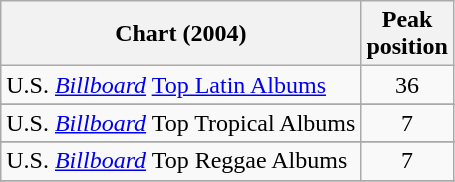<table class="wikitable">
<tr>
<th>Chart (2004)</th>
<th>Peak<br>position</th>
</tr>
<tr>
<td align="left">U.S. <em><a href='#'>Billboard</a></em> <a href='#'>Top Latin Albums</a></td>
<td align="center">36</td>
</tr>
<tr>
</tr>
<tr>
<td align="left">U.S. <em><a href='#'>Billboard</a></em> Top Tropical Albums</td>
<td align="center">7</td>
</tr>
<tr>
</tr>
<tr>
<td align="left">U.S. <em><a href='#'>Billboard</a></em> Top Reggae Albums</td>
<td align="center">7</td>
</tr>
<tr>
</tr>
<tr>
</tr>
</table>
